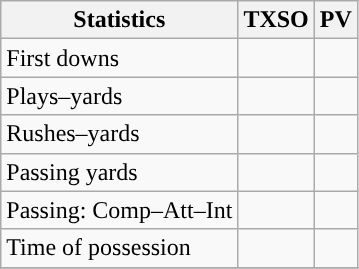<table class="wikitable" style="float: left;">
<tr>
<th>Statistics</th>
<th>TXSO</th>
<th>PV</th>
</tr>
<tr>
<td>First downs</td>
<td></td>
<td></td>
</tr>
<tr>
<td>Plays–yards</td>
<td></td>
<td></td>
</tr>
<tr>
<td>Rushes–yards</td>
<td></td>
<td></td>
</tr>
<tr>
<td>Passing yards</td>
<td></td>
<td></td>
</tr>
<tr>
<td>Passing: Comp–Att–Int</td>
<td></td>
<td></td>
</tr>
<tr>
<td>Time of possession</td>
<td></td>
<td></td>
</tr>
<tr>
</tr>
</table>
